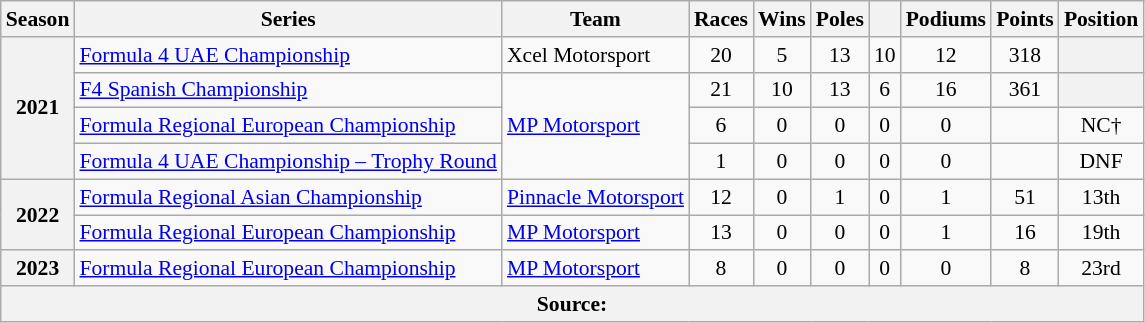<table class="wikitable" style="font-size: 90%; text-align:center;">
<tr>
<th>Season</th>
<th>Series</th>
<th>Team</th>
<th>Races</th>
<th>Wins</th>
<th>Poles</th>
<th></th>
<th>Podiums</th>
<th>Points</th>
<th>Position</th>
</tr>
<tr>
<th rowspan="4">2021</th>
<td align=left><a href='#'>Formula 4 UAE Championship</a></td>
<td align=left>Xcel Motorsport</td>
<td>20</td>
<td>5</td>
<td>13</td>
<td>10</td>
<td>12</td>
<td>318</td>
<th></th>
</tr>
<tr>
<td align=left><a href='#'>F4 Spanish Championship</a></td>
<td align=left rowspan="3"><a href='#'>MP Motorsport</a></td>
<td>21</td>
<td>10</td>
<td>13</td>
<td>6</td>
<td>16</td>
<td>361</td>
<th></th>
</tr>
<tr>
<td align=left><a href='#'>Formula Regional European Championship</a></td>
<td>6</td>
<td>0</td>
<td>0</td>
<td>0</td>
<td>0</td>
<td></td>
<td>NC†</td>
</tr>
<tr>
<td align=left><a href='#'>Formula 4 UAE Championship – Trophy Round</a></td>
<td>1</td>
<td>0</td>
<td>0</td>
<td>0</td>
<td>0</td>
<td></td>
<td>DNF</td>
</tr>
<tr>
<th rowspan="2">2022</th>
<td align=left><a href='#'>Formula Regional Asian Championship</a></td>
<td align=left><a href='#'>Pinnacle Motorsport</a></td>
<td>12</td>
<td>0</td>
<td>1</td>
<td>0</td>
<td>1</td>
<td>51</td>
<td>13th</td>
</tr>
<tr>
<td align=left><a href='#'>Formula Regional European Championship</a></td>
<td align=left><a href='#'>MP Motorsport</a></td>
<td>13</td>
<td>0</td>
<td>0</td>
<td>0</td>
<td>1</td>
<td>16</td>
<td>19th</td>
</tr>
<tr>
<th>2023</th>
<td align=left><a href='#'>Formula Regional European Championship</a></td>
<td align=left><a href='#'>MP Motorsport</a></td>
<td>8</td>
<td>0</td>
<td>0</td>
<td>0</td>
<td>0</td>
<td>8</td>
<td>23rd</td>
</tr>
<tr>
<th colspan="10">Source:</th>
</tr>
</table>
